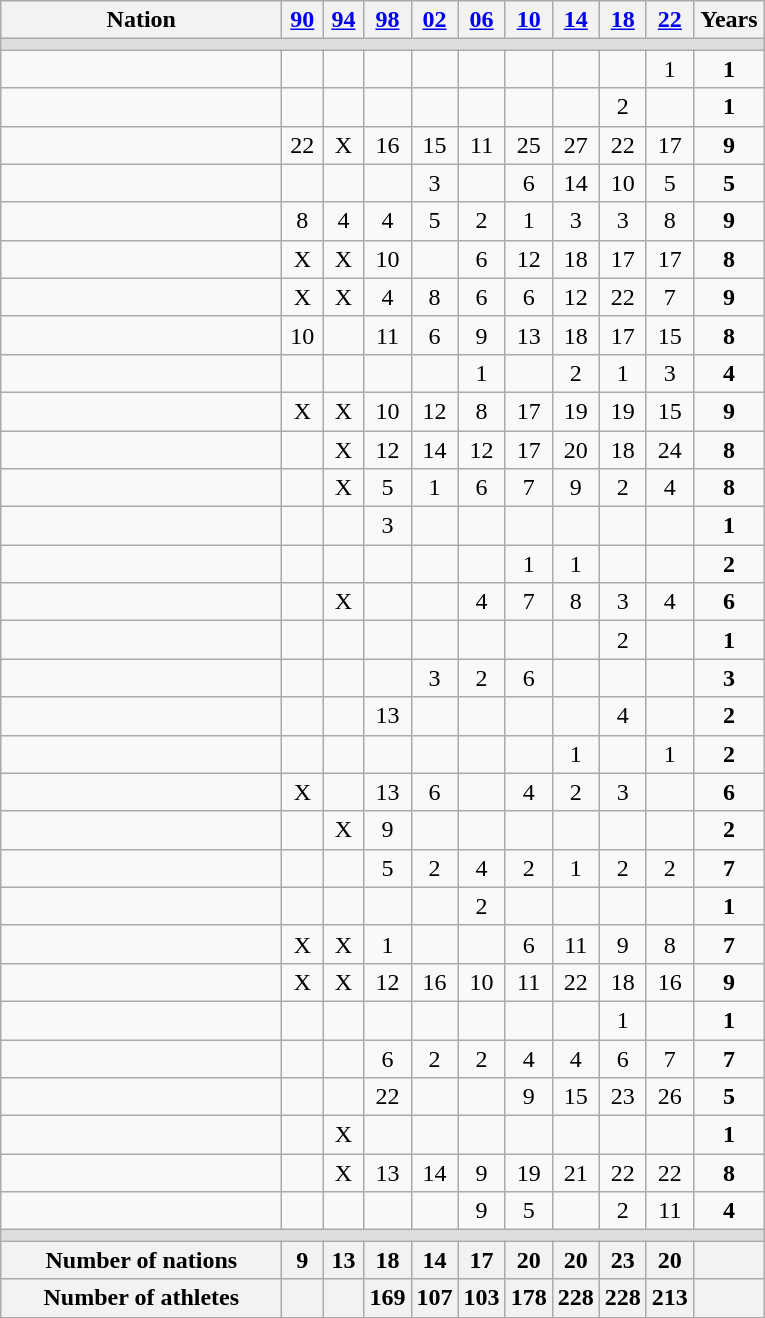<table class="wikitable" style="text-align:center;">
<tr>
<th width=180>Nation</th>
<th width=20><a href='#'>90</a></th>
<th width=20><a href='#'>94</a></th>
<th width=20><a href='#'>98</a></th>
<th width=20><a href='#'>02</a></th>
<th width=20><a href='#'>06</a></th>
<th width=20><a href='#'>10</a></th>
<th width=20><a href='#'>14</a></th>
<th width=20><a href='#'>18</a></th>
<th width=20><a href='#'>22</a></th>
<th width=40>Years</th>
</tr>
<tr bgcolor=#DDDDDD>
<td colspan=11></td>
</tr>
<tr>
<td align=left></td>
<td></td>
<td></td>
<td></td>
<td></td>
<td></td>
<td></td>
<td></td>
<td></td>
<td>1</td>
<td><strong>1</strong></td>
</tr>
<tr>
<td align=left></td>
<td></td>
<td></td>
<td></td>
<td></td>
<td></td>
<td></td>
<td></td>
<td>2</td>
<td></td>
<td><strong>1</strong></td>
</tr>
<tr>
<td align=left></td>
<td>22</td>
<td>X</td>
<td>16</td>
<td>15</td>
<td>11</td>
<td>25</td>
<td>27</td>
<td>22</td>
<td>17</td>
<td><strong>9</strong></td>
</tr>
<tr>
<td align=left></td>
<td></td>
<td></td>
<td></td>
<td>3</td>
<td></td>
<td>6</td>
<td>14</td>
<td>10</td>
<td>5</td>
<td><strong>5</strong></td>
</tr>
<tr>
<td align=left></td>
<td>8</td>
<td>4</td>
<td>4</td>
<td>5</td>
<td>2</td>
<td>1</td>
<td>3</td>
<td>3</td>
<td>8</td>
<td><strong>9</strong></td>
</tr>
<tr>
<td align=left></td>
<td>X</td>
<td>X</td>
<td>10</td>
<td></td>
<td>6</td>
<td>12</td>
<td>18</td>
<td>17</td>
<td>17</td>
<td><strong>8</strong></td>
</tr>
<tr>
<td align=left></td>
<td>X</td>
<td>X</td>
<td>4</td>
<td>8</td>
<td>6</td>
<td>6</td>
<td>12</td>
<td>22</td>
<td>7</td>
<td><strong>9</strong></td>
</tr>
<tr>
<td align=left></td>
<td>10</td>
<td></td>
<td>11</td>
<td>6</td>
<td>9</td>
<td>13</td>
<td>18</td>
<td>17</td>
<td>15</td>
<td><strong>8</strong></td>
</tr>
<tr>
<td align=left></td>
<td></td>
<td></td>
<td></td>
<td></td>
<td>1</td>
<td></td>
<td>2</td>
<td>1</td>
<td>3</td>
<td><strong>4</strong></td>
</tr>
<tr>
<td align=left></td>
<td>X</td>
<td>X</td>
<td>10</td>
<td>12</td>
<td>8</td>
<td>17</td>
<td>19</td>
<td>19</td>
<td>15</td>
<td><strong>9</strong></td>
</tr>
<tr>
<td align=left></td>
<td></td>
<td>X</td>
<td>12</td>
<td>14</td>
<td>12</td>
<td>17</td>
<td>20</td>
<td>18</td>
<td>24</td>
<td><strong>8</strong></td>
</tr>
<tr>
<td align=left></td>
<td></td>
<td>X</td>
<td>5</td>
<td>1</td>
<td>6</td>
<td>7</td>
<td>9</td>
<td>2</td>
<td>4</td>
<td><strong>8</strong></td>
</tr>
<tr>
<td align=left></td>
<td></td>
<td></td>
<td>3</td>
<td></td>
<td></td>
<td></td>
<td></td>
<td></td>
<td></td>
<td><strong>1</strong></td>
</tr>
<tr>
<td align=left></td>
<td></td>
<td></td>
<td></td>
<td></td>
<td></td>
<td>1</td>
<td>1</td>
<td></td>
<td></td>
<td><strong>2</strong></td>
</tr>
<tr>
<td align=left></td>
<td></td>
<td>X</td>
<td></td>
<td></td>
<td>4</td>
<td>7</td>
<td>8</td>
<td>3</td>
<td>4</td>
<td><strong>6</strong></td>
</tr>
<tr>
<td align=left></td>
<td></td>
<td></td>
<td></td>
<td></td>
<td></td>
<td></td>
<td></td>
<td>2</td>
<td></td>
<td><strong>1</strong></td>
</tr>
<tr>
<td align=left></td>
<td></td>
<td></td>
<td></td>
<td>3</td>
<td>2</td>
<td>6</td>
<td></td>
<td></td>
<td></td>
<td><strong>3</strong></td>
</tr>
<tr>
<td align=left></td>
<td></td>
<td></td>
<td>13</td>
<td></td>
<td></td>
<td></td>
<td></td>
<td>4</td>
<td></td>
<td><strong>2</strong></td>
</tr>
<tr>
<td align=left></td>
<td></td>
<td></td>
<td></td>
<td></td>
<td></td>
<td></td>
<td>1</td>
<td></td>
<td>1</td>
<td><strong>2</strong></td>
</tr>
<tr>
<td align=left></td>
<td>X</td>
<td></td>
<td>13</td>
<td>6</td>
<td></td>
<td>4</td>
<td>2</td>
<td>3</td>
<td></td>
<td><strong>6</strong></td>
</tr>
<tr>
<td align=left></td>
<td></td>
<td>X</td>
<td>9</td>
<td></td>
<td></td>
<td></td>
<td></td>
<td></td>
<td></td>
<td><strong>2</strong></td>
</tr>
<tr>
<td align=left></td>
<td></td>
<td></td>
<td>5</td>
<td>2</td>
<td>4</td>
<td>2</td>
<td>1</td>
<td>2</td>
<td>2</td>
<td><strong>7</strong></td>
</tr>
<tr>
<td align=left></td>
<td></td>
<td></td>
<td></td>
<td></td>
<td>2</td>
<td></td>
<td></td>
<td></td>
<td></td>
<td><strong>1</strong></td>
</tr>
<tr>
<td align=left></td>
<td>X</td>
<td>X</td>
<td>1</td>
<td></td>
<td></td>
<td>6</td>
<td>11</td>
<td>9</td>
<td>8</td>
<td><strong>7</strong></td>
</tr>
<tr>
<td align=left></td>
<td>X</td>
<td>X</td>
<td>12</td>
<td>16</td>
<td>10</td>
<td>11</td>
<td>22</td>
<td>18</td>
<td>16</td>
<td><strong>9</strong></td>
</tr>
<tr>
<td align=left></td>
<td></td>
<td></td>
<td></td>
<td></td>
<td></td>
<td></td>
<td></td>
<td>1</td>
<td></td>
<td><strong>1</strong></td>
</tr>
<tr>
<td align=left></td>
<td></td>
<td></td>
<td>6</td>
<td>2</td>
<td>2</td>
<td>4</td>
<td>4</td>
<td>6</td>
<td>7</td>
<td><strong>7</strong></td>
</tr>
<tr>
<td align=left></td>
<td></td>
<td></td>
<td>22</td>
<td></td>
<td></td>
<td>9</td>
<td>15</td>
<td>23</td>
<td>26</td>
<td><strong>5</strong></td>
</tr>
<tr>
<td align=left></td>
<td></td>
<td>X</td>
<td></td>
<td></td>
<td></td>
<td></td>
<td></td>
<td></td>
<td></td>
<td><strong>1</strong></td>
</tr>
<tr>
<td align=left></td>
<td></td>
<td>X</td>
<td>13</td>
<td>14</td>
<td>9</td>
<td>19</td>
<td>21</td>
<td>22</td>
<td>22</td>
<td><strong>8</strong></td>
</tr>
<tr>
<td align=left></td>
<td></td>
<td></td>
<td></td>
<td></td>
<td>9</td>
<td>5</td>
<td></td>
<td>2</td>
<td>11</td>
<td><strong>4</strong></td>
</tr>
<tr bgcolor=#DDDDDD>
<td colspan=11></td>
</tr>
<tr>
<th>Number of nations</th>
<th>9</th>
<th>13</th>
<th>18</th>
<th>14</th>
<th>17</th>
<th>20</th>
<th>20</th>
<th>23</th>
<th>20</th>
<th></th>
</tr>
<tr>
<th>Number of athletes</th>
<th></th>
<th></th>
<th>169</th>
<th>107</th>
<th>103</th>
<th>178</th>
<th>228</th>
<th>228</th>
<th>213</th>
<th></th>
</tr>
</table>
